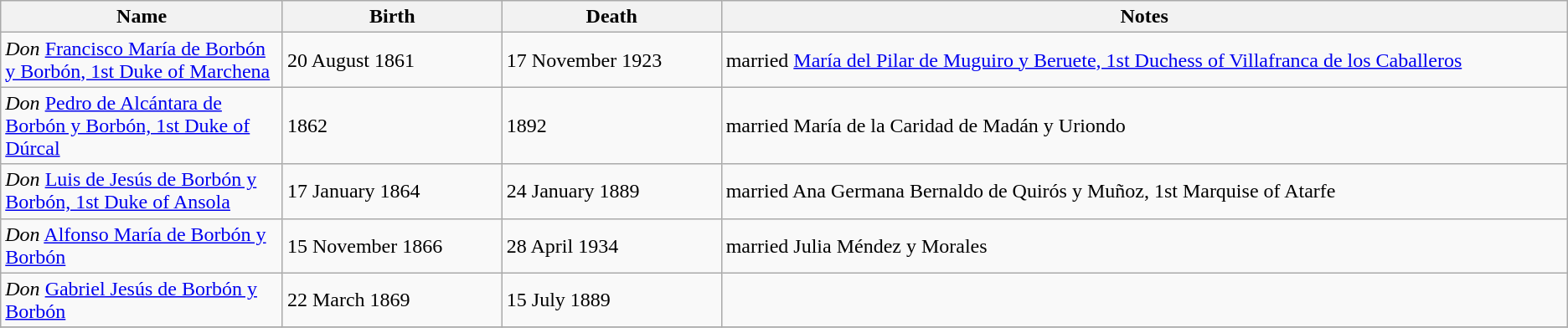<table class="wikitable sortable">
<tr>
<th width="18%">Name</th>
<th width="14%">Birth</th>
<th width="14%">Death</th>
<th width="62%">Notes</th>
</tr>
<tr>
<td><em>Don</em> <a href='#'>Francisco María de Borbón y Borbón, 1st Duke of Marchena</a></td>
<td>20 August 1861</td>
<td>17 November 1923</td>
<td>married <a href='#'>María del Pilar de Muguiro y Beruete, 1st Duchess of Villafranca de los Caballeros</a></td>
</tr>
<tr>
<td><em>Don</em> <a href='#'>Pedro de Alcántara de Borbón y Borbón, 1st Duke of Dúrcal</a></td>
<td>1862</td>
<td>1892</td>
<td>married María de la Caridad de Madán y Uriondo</td>
</tr>
<tr>
<td><em>Don</em> <a href='#'>Luis de Jesús de Borbón y Borbón, 1st Duke of Ansola</a></td>
<td>17 January 1864</td>
<td>24 January 1889</td>
<td>married Ana Germana Bernaldo de Quirós y Muñoz, 1st Marquise of Atarfe</td>
</tr>
<tr>
<td><em>Don</em> <a href='#'>Alfonso María de Borbón y Borbón</a></td>
<td>15 November 1866</td>
<td>28 April 1934</td>
<td>married Julia Méndez y Morales</td>
</tr>
<tr>
<td><em>Don</em> <a href='#'>Gabriel Jesús de Borbón y Borbón</a></td>
<td>22 March 1869</td>
<td>15 July 1889</td>
<td></td>
</tr>
<tr>
</tr>
</table>
